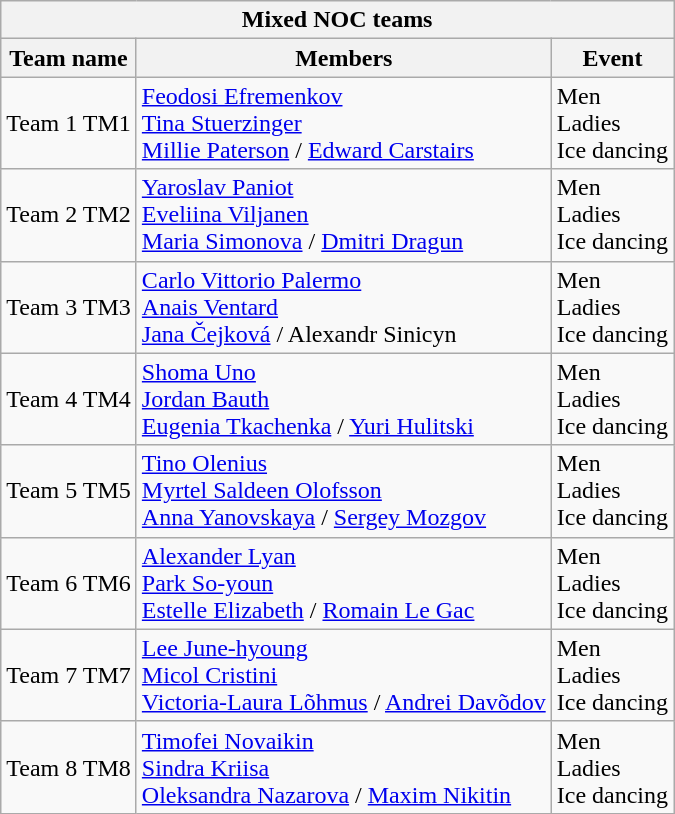<table class="wikitable">
<tr>
<th colspan=6 align=center>Mixed NOC teams</th>
</tr>
<tr>
<th>Team name</th>
<th>Members</th>
<th>Event</th>
</tr>
<tr>
<td>Team 1 TM1</td>
<td> <a href='#'>Feodosi Efremenkov</a> <br>  <a href='#'>Tina Stuerzinger</a> <br>  <a href='#'>Millie Paterson</a> / <a href='#'>Edward Carstairs</a></td>
<td>Men <br> Ladies <br> Ice dancing</td>
</tr>
<tr>
<td>Team 2 TM2</td>
<td> <a href='#'>Yaroslav Paniot</a> <br>  <a href='#'>Eveliina Viljanen</a> <br>  <a href='#'>Maria Simonova</a> / <a href='#'>Dmitri Dragun</a></td>
<td>Men <br> Ladies <br> Ice dancing</td>
</tr>
<tr>
<td>Team 3 TM3</td>
<td> <a href='#'>Carlo Vittorio Palermo</a> <br>  <a href='#'>Anais Ventard</a> <br>  <a href='#'>Jana Čejková</a> / Alexandr Sinicyn</td>
<td>Men <br> Ladies <br> Ice dancing</td>
</tr>
<tr>
<td>Team 4 TM4</td>
<td> <a href='#'>Shoma Uno</a>  <br>  <a href='#'>Jordan Bauth</a> <br>  <a href='#'>Eugenia Tkachenka</a> / <a href='#'>Yuri Hulitski</a></td>
<td>Men <br> Ladies <br> Ice dancing</td>
</tr>
<tr>
<td>Team 5 TM5</td>
<td> <a href='#'>Tino Olenius</a> <br>  <a href='#'>Myrtel Saldeen Olofsson</a> <br>  <a href='#'>Anna Yanovskaya</a> / <a href='#'>Sergey Mozgov</a></td>
<td>Men <br> Ladies <br> Ice dancing</td>
</tr>
<tr>
<td>Team 6 TM6</td>
<td> <a href='#'>Alexander Lyan</a> <br>  <a href='#'>Park So-youn</a> <br>  <a href='#'>Estelle Elizabeth</a> / <a href='#'>Romain Le Gac</a></td>
<td>Men <br> Ladies <br> Ice dancing</td>
</tr>
<tr>
<td>Team 7 TM7</td>
<td> <a href='#'>Lee June-hyoung</a> <br>  <a href='#'>Micol Cristini</a> <br>  <a href='#'>Victoria-Laura Lõhmus</a> / <a href='#'>Andrei Davõdov</a></td>
<td>Men <br> Ladies <br> Ice dancing</td>
</tr>
<tr>
<td>Team 8 TM8</td>
<td> <a href='#'>Timofei Novaikin</a> <br>  <a href='#'>Sindra Kriisa</a> <br>  <a href='#'>Oleksandra Nazarova</a> / <a href='#'>Maxim Nikitin</a></td>
<td>Men <br> Ladies <br> Ice dancing</td>
</tr>
</table>
